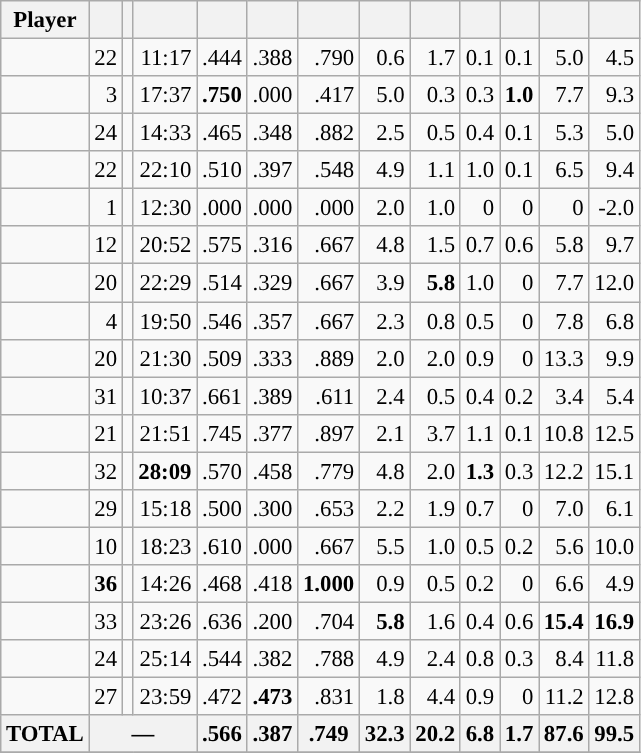<table class="wikitable sortable" style="font-size:95%; text-align:right;">
<tr>
<th>Player</th>
<th></th>
<th></th>
<th></th>
<th></th>
<th></th>
<th></th>
<th></th>
<th></th>
<th></th>
<th></th>
<th></th>
<th></th>
</tr>
<tr>
<td></td>
<td>22</td>
<td></td>
<td>11:17</td>
<td>.444</td>
<td>.388</td>
<td>.790</td>
<td>0.6</td>
<td>1.7</td>
<td>0.1</td>
<td>0.1</td>
<td>5.0</td>
<td>4.5</td>
</tr>
<tr>
<td></td>
<td>3</td>
<td></td>
<td>17:37</td>
<td><strong>.750</strong></td>
<td>.000</td>
<td>.417</td>
<td>5.0</td>
<td>0.3</td>
<td>0.3</td>
<td><strong>1.0</strong></td>
<td>7.7</td>
<td>9.3</td>
</tr>
<tr>
<td></td>
<td>24</td>
<td></td>
<td>14:33</td>
<td>.465</td>
<td>.348</td>
<td>.882</td>
<td>2.5</td>
<td>0.5</td>
<td>0.4</td>
<td>0.1</td>
<td>5.3</td>
<td>5.0</td>
</tr>
<tr>
<td></td>
<td>22</td>
<td></td>
<td>22:10</td>
<td>.510</td>
<td>.397</td>
<td>.548</td>
<td>4.9</td>
<td>1.1</td>
<td>1.0</td>
<td>0.1</td>
<td>6.5</td>
<td>9.4</td>
</tr>
<tr>
<td></td>
<td>1</td>
<td></td>
<td>12:30</td>
<td>.000</td>
<td>.000</td>
<td>.000</td>
<td>2.0</td>
<td>1.0</td>
<td>0</td>
<td>0</td>
<td>0</td>
<td>-2.0</td>
</tr>
<tr>
<td></td>
<td>12</td>
<td></td>
<td>20:52</td>
<td>.575</td>
<td>.316</td>
<td>.667</td>
<td>4.8</td>
<td>1.5</td>
<td>0.7</td>
<td>0.6</td>
<td>5.8</td>
<td>9.7</td>
</tr>
<tr>
<td></td>
<td>20</td>
<td></td>
<td>22:29</td>
<td>.514</td>
<td>.329</td>
<td>.667</td>
<td>3.9</td>
<td><strong>5.8</strong></td>
<td>1.0</td>
<td>0</td>
<td>7.7</td>
<td>12.0</td>
</tr>
<tr>
<td></td>
<td>4</td>
<td></td>
<td>19:50</td>
<td>.546</td>
<td>.357</td>
<td>.667</td>
<td>2.3</td>
<td>0.8</td>
<td>0.5</td>
<td>0</td>
<td>7.8</td>
<td>6.8</td>
</tr>
<tr>
<td></td>
<td>20</td>
<td></td>
<td>21:30</td>
<td>.509</td>
<td>.333</td>
<td>.889</td>
<td>2.0</td>
<td>2.0</td>
<td>0.9</td>
<td>0</td>
<td>13.3</td>
<td>9.9</td>
</tr>
<tr>
<td></td>
<td>31</td>
<td></td>
<td>10:37</td>
<td>.661</td>
<td>.389</td>
<td>.611</td>
<td>2.4</td>
<td>0.5</td>
<td>0.4</td>
<td>0.2</td>
<td>3.4</td>
<td>5.4</td>
</tr>
<tr>
<td></td>
<td>21</td>
<td></td>
<td>21:51</td>
<td>.745</td>
<td>.377</td>
<td>.897</td>
<td>2.1</td>
<td>3.7</td>
<td>1.1</td>
<td>0.1</td>
<td>10.8</td>
<td>12.5</td>
</tr>
<tr>
<td></td>
<td>32</td>
<td></td>
<td><strong>28:09</strong></td>
<td>.570</td>
<td>.458</td>
<td>.779</td>
<td>4.8</td>
<td>2.0</td>
<td><strong>1.3</strong></td>
<td>0.3</td>
<td>12.2</td>
<td>15.1</td>
</tr>
<tr>
<td></td>
<td>29</td>
<td></td>
<td>15:18</td>
<td>.500</td>
<td>.300</td>
<td>.653</td>
<td>2.2</td>
<td>1.9</td>
<td>0.7</td>
<td>0</td>
<td>7.0</td>
<td>6.1</td>
</tr>
<tr>
<td></td>
<td>10</td>
<td></td>
<td>18:23</td>
<td>.610</td>
<td>.000</td>
<td>.667</td>
<td>5.5</td>
<td>1.0</td>
<td>0.5</td>
<td>0.2</td>
<td>5.6</td>
<td>10.0</td>
</tr>
<tr>
<td></td>
<td><strong>36</strong></td>
<td></td>
<td>14:26</td>
<td>.468</td>
<td>.418</td>
<td><strong>1.000</strong></td>
<td>0.9</td>
<td>0.5</td>
<td>0.2</td>
<td>0</td>
<td>6.6</td>
<td>4.9</td>
</tr>
<tr>
<td></td>
<td>33</td>
<td></td>
<td>23:26</td>
<td>.636</td>
<td>.200</td>
<td>.704</td>
<td><strong>5.8</strong></td>
<td>1.6</td>
<td>0.4</td>
<td>0.6</td>
<td><strong>15.4</strong></td>
<td><strong>16.9</strong></td>
</tr>
<tr>
<td></td>
<td>24</td>
<td></td>
<td>25:14</td>
<td>.544</td>
<td>.382</td>
<td>.788</td>
<td>4.9</td>
<td>2.4</td>
<td>0.8</td>
<td>0.3</td>
<td>8.4</td>
<td>11.8</td>
</tr>
<tr>
<td></td>
<td>27</td>
<td></td>
<td>23:59</td>
<td>.472</td>
<td><strong>.473</strong></td>
<td>.831</td>
<td>1.8</td>
<td>4.4</td>
<td>0.9</td>
<td>0</td>
<td>11.2</td>
<td>12.8</td>
</tr>
<tr>
<th align=center><strong>TOTAL</strong></th>
<th colspan=3>—</th>
<th>.566</th>
<th>.387</th>
<th>.749</th>
<th>32.3</th>
<th>20.2</th>
<th>6.8</th>
<th>1.7</th>
<th>87.6</th>
<th>99.5</th>
</tr>
<tr>
</tr>
</table>
